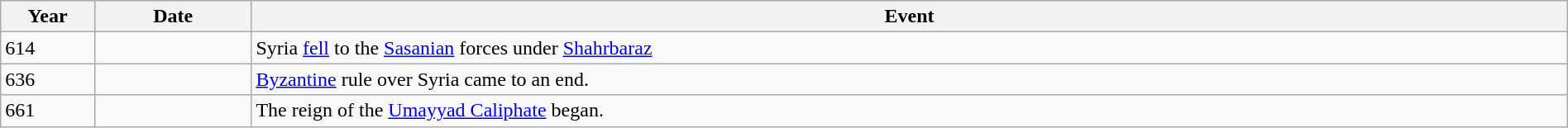<table class="wikitable" width="100%">
<tr>
<th style="width:6%">Year</th>
<th style="width:10%">Date</th>
<th>Event</th>
</tr>
<tr>
<td>614</td>
<td></td>
<td>Syria <a href='#'>fell</a> to the <a href='#'>Sasanian</a> forces under <a href='#'>Shahrbaraz</a></td>
</tr>
<tr>
<td>636</td>
<td></td>
<td><a href='#'>Byzantine</a> rule over Syria came to an end.</td>
</tr>
<tr>
<td>661</td>
<td></td>
<td>The reign of the <a href='#'>Umayyad Caliphate</a> began.</td>
</tr>
</table>
